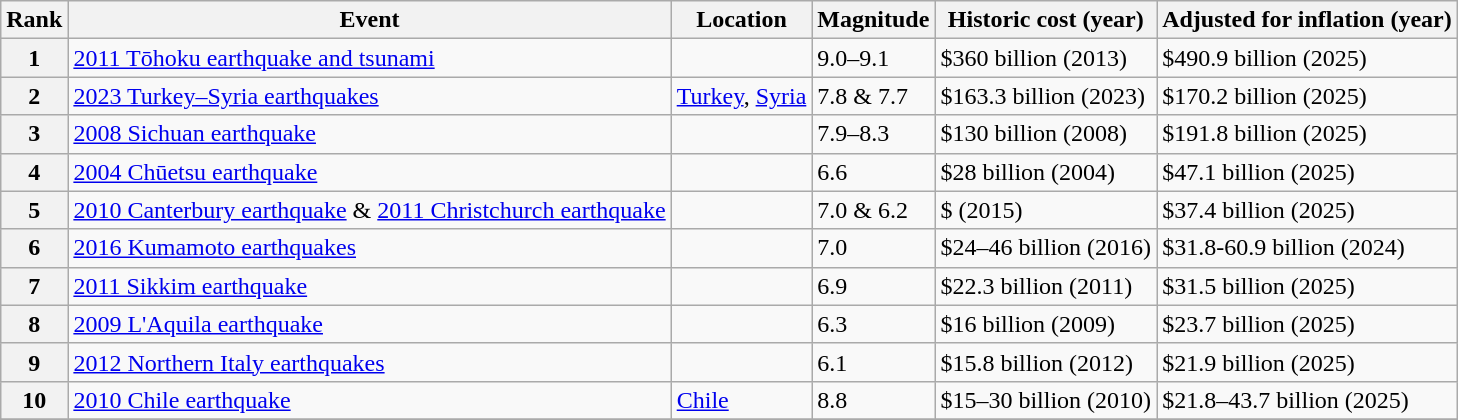<table class="wikitable sortable">
<tr>
<th scope="col">Rank</th>
<th scope="col">Event</th>
<th>Location</th>
<th scope="col">Magnitude</th>
<th scope="col">Historic cost (year)</th>
<th scope="col">Adjusted for inflation (year)</th>
</tr>
<tr>
<th scope="row">1</th>
<td><a href='#'>2011 Tōhoku earthquake and tsunami</a></td>
<td></td>
<td data-sort-value="9.0">9.0–9.1 </td>
<td>$360 billion (2013)</td>
<td>$490.9 billion (2025)</td>
</tr>
<tr>
<th scope="row">2</th>
<td><a href='#'>2023 Turkey–Syria earthquakes</a></td>
<td> <a href='#'>Turkey</a>,  <a href='#'>Syria</a></td>
<td data-sort-value="7.8">7.8 & 7.7 </td>
<td>$163.3 billion (2023)</td>
<td>$170.2 billion (2025)</td>
</tr>
<tr>
<th scope="row">3</th>
<td><a href='#'>2008 Sichuan earthquake</a></td>
<td></td>
<td data-sort-value="8.">7.9–8.3 </td>
<td>$130 billion (2008)</td>
<td>$191.8 billion (2025)</td>
</tr>
<tr>
<th scope="row">4</th>
<td><a href='#'>2004 Chūetsu earthquake</a></td>
<td></td>
<td data-sort-value="6.6">6.6</td>
<td>$28 billion (2004)</td>
<td>$47.1 billion (2025)</td>
</tr>
<tr>
<th scope="row">5</th>
<td><a href='#'>2010 Canterbury earthquake</a> & <a href='#'>2011 Christchurch earthquake</a></td>
<td></td>
<td>7.0 & 6.2</td>
<td>$ (2015)</td>
<td>$37.4 billion (2025)</td>
</tr>
<tr>
<th scope="row">6</th>
<td><a href='#'>2016 Kumamoto earthquakes</a></td>
<td></td>
<td>7.0</td>
<td>$24–46 billion (2016)</td>
<td>$31.8-60.9 billion (2024)</td>
</tr>
<tr>
<th scope="row">7</th>
<td><a href='#'>2011 Sikkim earthquake</a></td>
<td></td>
<td data-sort-value="6.9">6.9</td>
<td>$22.3 billion (2011)</td>
<td>$31.5 billion (2025)</td>
</tr>
<tr>
<th scope="row">8</th>
<td><a href='#'>2009 L'Aquila earthquake</a></td>
<td></td>
<td data-sort-value="6.3">6.3</td>
<td>$16 billion (2009)</td>
<td>$23.7 billion (2025)</td>
</tr>
<tr>
<th scope="row">9</th>
<td><a href='#'>2012 Northern Italy earthquakes</a></td>
<td></td>
<td data-sort-value="6.1">6.1</td>
<td>$15.8 billion (2012)</td>
<td>$21.9 billion (2025)</td>
</tr>
<tr>
<th scope="row">10</th>
<td><a href='#'>2010 Chile earthquake</a></td>
<td> <a href='#'>Chile</a></td>
<td data-sort-value="8.8">8.8</td>
<td>$15–30 billion (2010)</td>
<td>$21.8–43.7 billion (2025)</td>
</tr>
<tr>
</tr>
</table>
